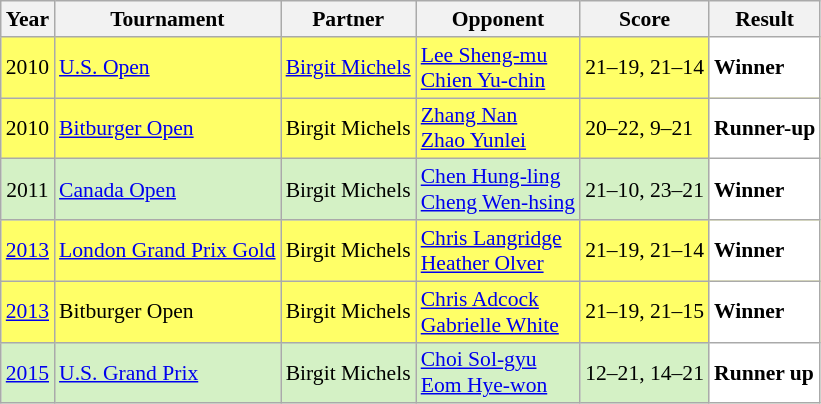<table class="sortable wikitable" style="font-size: 90%;">
<tr>
<th>Year</th>
<th>Tournament</th>
<th>Partner</th>
<th>Opponent</th>
<th>Score</th>
<th>Result</th>
</tr>
<tr style="background:#FFFF67">
<td align="center">2010</td>
<td align="left"><a href='#'>U.S. Open</a></td>
<td align="left"> <a href='#'>Birgit Michels</a></td>
<td align="left"> <a href='#'>Lee Sheng-mu</a><br> <a href='#'>Chien Yu-chin</a></td>
<td align="left">21–19, 21–14</td>
<td style="text-align:left; background:white"> <strong>Winner</strong></td>
</tr>
<tr style="background:#FFFF67">
<td align="center">2010</td>
<td align="left"><a href='#'>Bitburger Open</a></td>
<td align="left"> Birgit Michels</td>
<td align="left"> <a href='#'>Zhang Nan</a><br> <a href='#'>Zhao Yunlei</a></td>
<td align="left">20–22, 9–21</td>
<td style="text-align:left; background:white"> <strong>Runner-up</strong></td>
</tr>
<tr style="background:#D4F1C5">
<td align="center">2011</td>
<td align="left"><a href='#'>Canada Open</a></td>
<td align="left"> Birgit Michels</td>
<td align="left"> <a href='#'>Chen Hung-ling</a><br> <a href='#'>Cheng Wen-hsing</a></td>
<td align="left">21–10, 23–21</td>
<td style="text-align:left; background:white"> <strong>Winner</strong></td>
</tr>
<tr style="background:#FFFF67">
<td align="center"><a href='#'>2013</a></td>
<td align="left"><a href='#'>London Grand Prix Gold</a></td>
<td align="left"> Birgit Michels</td>
<td align="left"> <a href='#'>Chris Langridge</a><br> <a href='#'>Heather Olver</a></td>
<td align="left">21–19, 21–14</td>
<td style="text-align:left; background:white"> <strong>Winner</strong></td>
</tr>
<tr style="background:#FFFF67">
<td align="center"><a href='#'>2013</a></td>
<td align="left">Bitburger Open</td>
<td align="left"> Birgit Michels</td>
<td align="left"> <a href='#'>Chris Adcock</a><br> <a href='#'>Gabrielle White</a></td>
<td align="left">21–19, 21–15</td>
<td style="text-align:left; background:white"> <strong>Winner</strong></td>
</tr>
<tr style="background:#D4F1C5">
<td align="center"><a href='#'>2015</a></td>
<td align="left"><a href='#'>U.S. Grand Prix</a></td>
<td align="left"> Birgit Michels</td>
<td align="left"> <a href='#'>Choi Sol-gyu</a><br> <a href='#'>Eom Hye-won</a></td>
<td align="left">12–21, 14–21</td>
<td style="text-align:left; background:white"> <strong>Runner up</strong></td>
</tr>
</table>
